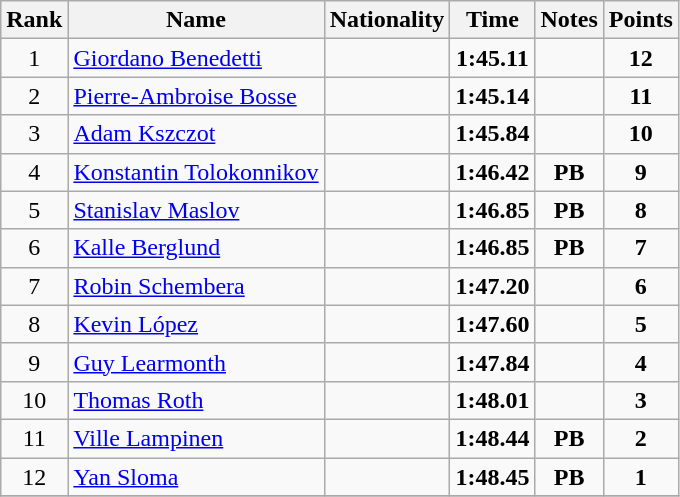<table class="wikitable sortable" style="text-align:center">
<tr>
<th>Rank</th>
<th>Name</th>
<th>Nationality</th>
<th>Time</th>
<th>Notes</th>
<th>Points</th>
</tr>
<tr>
<td>1</td>
<td align=left><a href='#'>Giordano Benedetti</a></td>
<td align=left></td>
<td><strong>1:45.11</strong></td>
<td></td>
<td><strong>12</strong></td>
</tr>
<tr>
<td>2</td>
<td align=left><a href='#'>Pierre-Ambroise Bosse</a></td>
<td align=left></td>
<td><strong>1:45.14</strong></td>
<td></td>
<td><strong>11</strong></td>
</tr>
<tr>
<td>3</td>
<td align=left><a href='#'>Adam Kszczot</a></td>
<td align=left></td>
<td><strong>1:45.84</strong></td>
<td></td>
<td><strong>10</strong></td>
</tr>
<tr>
<td>4</td>
<td align=left><a href='#'>Konstantin Tolokonnikov</a></td>
<td align=left></td>
<td><strong>1:46.42</strong></td>
<td><strong>PB </strong></td>
<td><strong>9</strong></td>
</tr>
<tr>
<td>5</td>
<td align=left><a href='#'>Stanislav Maslov</a></td>
<td align=left></td>
<td><strong>1:46.85</strong></td>
<td><strong>PB </strong></td>
<td><strong>8</strong></td>
</tr>
<tr>
<td>6</td>
<td align=left><a href='#'>Kalle Berglund</a></td>
<td align=left></td>
<td><strong>1:46.85</strong></td>
<td><strong>PB </strong></td>
<td><strong>7</strong></td>
</tr>
<tr>
<td>7</td>
<td align=left><a href='#'>Robin Schembera</a></td>
<td align=left></td>
<td><strong>1:47.20</strong></td>
<td></td>
<td><strong>6</strong></td>
</tr>
<tr>
<td>8</td>
<td align=left><a href='#'>Kevin López</a></td>
<td align=left></td>
<td><strong>1:47.60</strong></td>
<td></td>
<td><strong>5</strong></td>
</tr>
<tr>
<td>9</td>
<td align=left><a href='#'>Guy Learmonth</a></td>
<td align=left></td>
<td><strong>1:47.84</strong></td>
<td></td>
<td><strong>4</strong></td>
</tr>
<tr>
<td>10</td>
<td align=left><a href='#'>Thomas Roth</a></td>
<td align=left></td>
<td><strong>1:48.01</strong></td>
<td></td>
<td><strong>3</strong></td>
</tr>
<tr>
<td>11</td>
<td align=left><a href='#'>Ville Lampinen</a></td>
<td align=left></td>
<td><strong>1:48.44</strong></td>
<td><strong>PB </strong></td>
<td><strong>2</strong></td>
</tr>
<tr>
<td>12</td>
<td align=left><a href='#'>Yan Sloma</a></td>
<td align=left></td>
<td><strong>1:48.45</strong></td>
<td><strong>PB </strong></td>
<td><strong>1</strong></td>
</tr>
<tr>
</tr>
</table>
